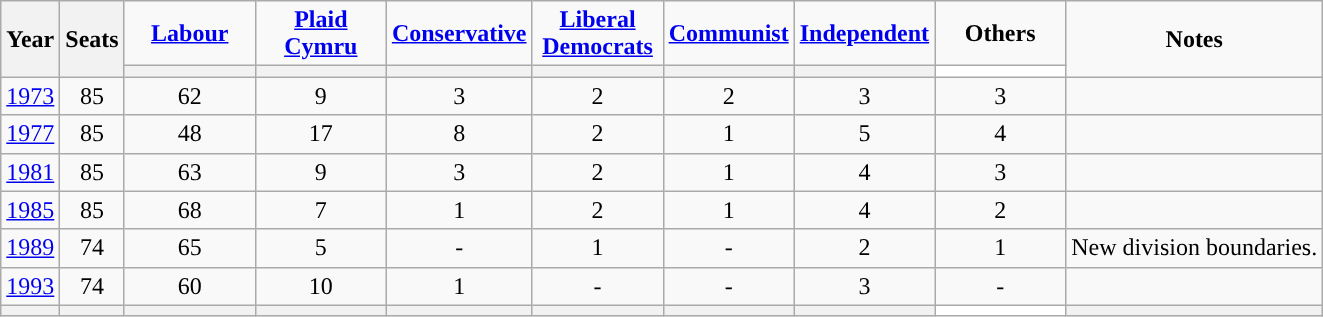<table class="wikitable" style=text-align:center>
<tr>
<th rowspan=2><strong>Year</strong></th>
<th rowspan=2><strong>Seats</strong></th>
<td width="80"><a href='#'><strong>Labour</strong></a></td>
<td width="80"><strong><a href='#'>Plaid Cymru</a></strong></td>
<td width="80"><a href='#'><strong>Conservative</strong></a></td>
<td width="80"><a href='#'><strong>Liberal Democrats</strong></a></td>
<td width="80"><a href='#'><strong>Communist</strong></a></td>
<td width="80"><a href='#'><strong>Independent</strong></a></td>
<td width="80"><strong>Others</strong></td>
<td rowspan=2><strong>Notes</strong></td>
</tr>
<tr>
<th style="background-color: "></th>
<th style="background-color: "></th>
<th style="background-color: "></th>
<th style="background-color: "></th>
<th style="background-color: "></th>
<th style="background-color: "></th>
<th style="background-color: white; width: 3px;"></th>
</tr>
<tr>
<td><a href='#'>1973</a></td>
<td>85</td>
<td>62</td>
<td>9</td>
<td>3</td>
<td>2</td>
<td>2</td>
<td>3</td>
<td>3</td>
<td></td>
</tr>
<tr>
<td><a href='#'>1977</a></td>
<td>85</td>
<td>48</td>
<td>17</td>
<td>8</td>
<td>2</td>
<td>1</td>
<td>5</td>
<td>4</td>
<td></td>
</tr>
<tr>
<td><a href='#'>1981</a></td>
<td>85</td>
<td>63</td>
<td>9</td>
<td>3</td>
<td>2</td>
<td>1</td>
<td>4</td>
<td>3</td>
<td></td>
</tr>
<tr>
<td><a href='#'>1985</a></td>
<td>85</td>
<td>68</td>
<td>7</td>
<td>1</td>
<td>2</td>
<td>1</td>
<td>4</td>
<td>2</td>
<td></td>
</tr>
<tr>
<td><a href='#'>1989</a></td>
<td>74</td>
<td>65</td>
<td>5</td>
<td>-</td>
<td>1</td>
<td>-</td>
<td>2</td>
<td>1</td>
<td>New division boundaries.</td>
</tr>
<tr>
<td><a href='#'>1993</a></td>
<td>74</td>
<td>60</td>
<td>10</td>
<td>1</td>
<td>-</td>
<td>-</td>
<td>3</td>
<td>-</td>
<td></td>
</tr>
<tr>
<th></th>
<th></th>
<th style="background-color: "></th>
<th style="background-color: "></th>
<th style="background-color: "></th>
<th style="background-color: "></th>
<th style="background-color: "></th>
<th style="background-color: "></th>
<th style="background-color: white; width: 3px;"></th>
<th></th>
</tr>
</table>
